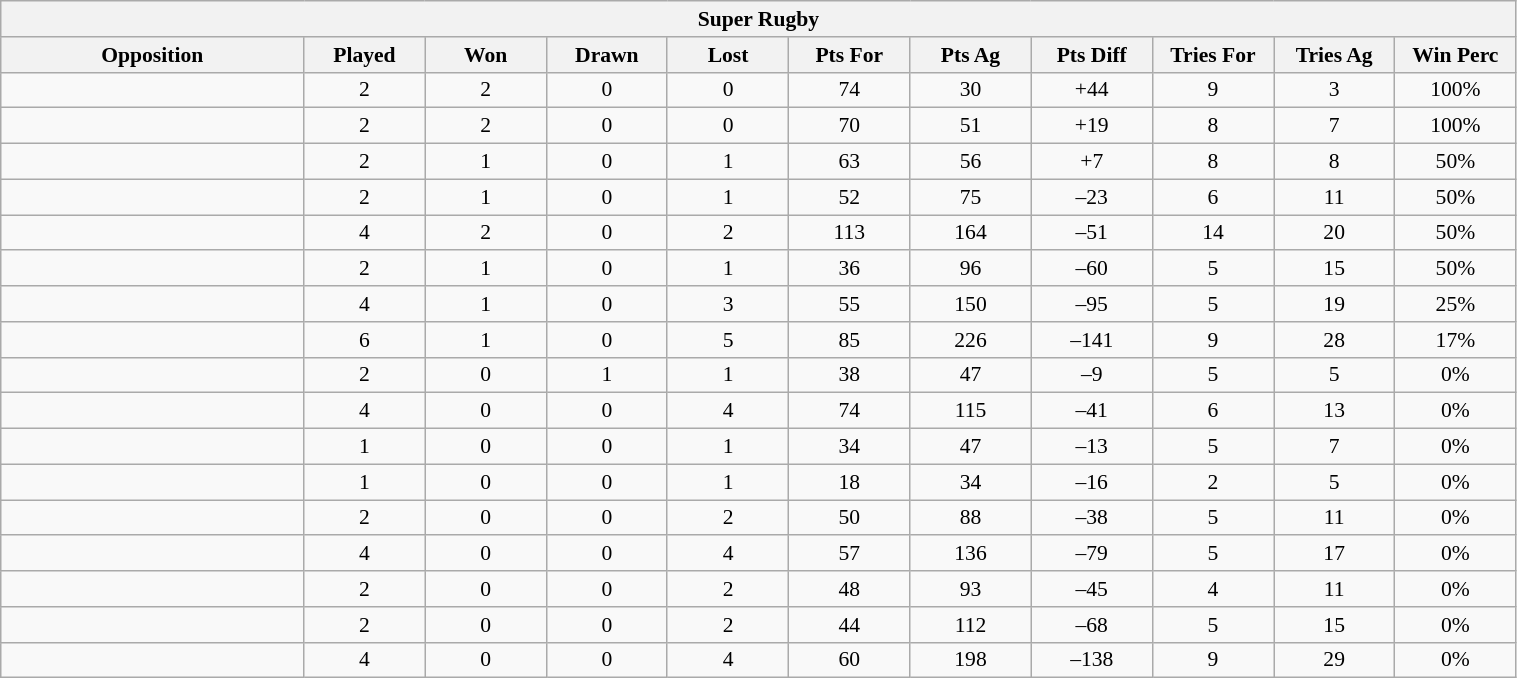<table class="wikitable collapsible sortable" style="text-align:center; font-size:90%; width:80%;">
<tr>
<th colspan=11>Super Rugby</th>
</tr>
<tr>
<th style="width:20%;">Opposition</th>
<th style="width:8%;">Played</th>
<th style="width:8%;">Won</th>
<th style="width:8%;">Drawn</th>
<th style="width:8%;">Lost</th>
<th style="width:8%;">Pts For</th>
<th style="width:8%;">Pts Ag</th>
<th style="width:8%;">Pts Diff</th>
<th style="width:8%;">Tries For</th>
<th style="width:8%;">Tries Ag</th>
<th style="width:8%;">Win Perc<br></th>
</tr>
<tr>
<td style="text-align:left;"></td>
<td>2</td>
<td>2</td>
<td>0</td>
<td>0</td>
<td>74</td>
<td>30</td>
<td>+44</td>
<td>9</td>
<td>3</td>
<td>100%</td>
</tr>
<tr>
<td style="text-align:left;"></td>
<td>2</td>
<td>2</td>
<td>0</td>
<td>0</td>
<td>70</td>
<td>51</td>
<td>+19</td>
<td>8</td>
<td>7</td>
<td>100%</td>
</tr>
<tr>
<td style="text-align:left;"></td>
<td>2</td>
<td>1</td>
<td>0</td>
<td>1</td>
<td>63</td>
<td>56</td>
<td>+7</td>
<td>8</td>
<td>8</td>
<td>50%</td>
</tr>
<tr>
<td style="text-align:left;"></td>
<td>2</td>
<td>1</td>
<td>0</td>
<td>1</td>
<td>52</td>
<td>75</td>
<td>–23</td>
<td>6</td>
<td>11</td>
<td>50%</td>
</tr>
<tr>
<td style="text-align:left;"></td>
<td>4</td>
<td>2</td>
<td>0</td>
<td>2</td>
<td>113</td>
<td>164</td>
<td>–51</td>
<td>14</td>
<td>20</td>
<td>50%</td>
</tr>
<tr>
<td style="text-align:left;"></td>
<td>2</td>
<td>1</td>
<td>0</td>
<td>1</td>
<td>36</td>
<td>96</td>
<td>–60</td>
<td>5</td>
<td>15</td>
<td>50%</td>
</tr>
<tr>
<td style="text-align:left;"></td>
<td>4</td>
<td>1</td>
<td>0</td>
<td>3</td>
<td>55</td>
<td>150</td>
<td>–95</td>
<td>5</td>
<td>19</td>
<td>25%</td>
</tr>
<tr>
<td style="text-align:left;"></td>
<td>6</td>
<td>1</td>
<td>0</td>
<td>5</td>
<td>85</td>
<td>226</td>
<td>–141</td>
<td>9</td>
<td>28</td>
<td>17%</td>
</tr>
<tr>
<td style="text-align:left;"></td>
<td>2</td>
<td>0</td>
<td>1</td>
<td>1</td>
<td>38</td>
<td>47</td>
<td>–9</td>
<td>5</td>
<td>5</td>
<td>0%</td>
</tr>
<tr>
<td style="text-align:left;"></td>
<td>4</td>
<td>0</td>
<td>0</td>
<td>4</td>
<td>74</td>
<td>115</td>
<td>–41</td>
<td>6</td>
<td>13</td>
<td>0%</td>
</tr>
<tr>
<td style="text-align:left;"></td>
<td>1</td>
<td>0</td>
<td>0</td>
<td>1</td>
<td>34</td>
<td>47</td>
<td>–13</td>
<td>5</td>
<td>7</td>
<td>0%</td>
</tr>
<tr>
<td style="text-align:left;"></td>
<td>1</td>
<td>0</td>
<td>0</td>
<td>1</td>
<td>18</td>
<td>34</td>
<td>–16</td>
<td>2</td>
<td>5</td>
<td>0%</td>
</tr>
<tr>
<td style="text-align:left;"></td>
<td>2</td>
<td>0</td>
<td>0</td>
<td>2</td>
<td>50</td>
<td>88</td>
<td>–38</td>
<td>5</td>
<td>11</td>
<td>0%</td>
</tr>
<tr>
<td style="text-align:left;"></td>
<td>4</td>
<td>0</td>
<td>0</td>
<td>4</td>
<td>57</td>
<td>136</td>
<td>–79</td>
<td>5</td>
<td>17</td>
<td>0%</td>
</tr>
<tr>
<td style="text-align:left;"></td>
<td>2</td>
<td>0</td>
<td>0</td>
<td>2</td>
<td>48</td>
<td>93</td>
<td>–45</td>
<td>4</td>
<td>11</td>
<td>0%</td>
</tr>
<tr>
<td style="text-align:left;"></td>
<td>2</td>
<td>0</td>
<td>0</td>
<td>2</td>
<td>44</td>
<td>112</td>
<td>–68</td>
<td>5</td>
<td>15</td>
<td>0%</td>
</tr>
<tr>
<td style="text-align:left;"></td>
<td>4</td>
<td>0</td>
<td>0</td>
<td>4</td>
<td>60</td>
<td>198</td>
<td>–138</td>
<td>9</td>
<td>29</td>
<td>0%</td>
</tr>
</table>
